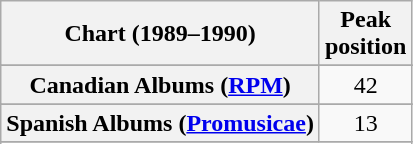<table class="wikitable sortable plainrowheaders" style="text-align:center;">
<tr>
<th align="left">Chart (1989–1990)</th>
<th align="center">Peak<br>position</th>
</tr>
<tr>
</tr>
<tr>
<th scope="row">Canadian Albums (<a href='#'>RPM</a>)</th>
<td align="center">42</td>
</tr>
<tr>
</tr>
<tr>
</tr>
<tr>
</tr>
<tr>
</tr>
<tr>
<th scope="row">Spanish Albums (<a href='#'>Promusicae</a>)</th>
<td align="center">13</td>
</tr>
<tr>
</tr>
<tr>
</tr>
<tr>
</tr>
<tr>
</tr>
<tr>
</tr>
<tr>
</tr>
<tr>
</tr>
</table>
